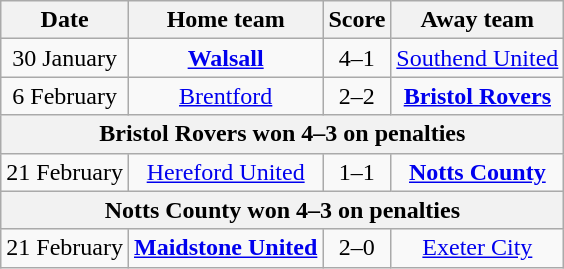<table class="wikitable" style="text-align: center">
<tr>
<th>Date</th>
<th>Home team</th>
<th>Score</th>
<th>Away team</th>
</tr>
<tr>
<td>30 January</td>
<td><strong><a href='#'>Walsall</a></strong></td>
<td>4–1</td>
<td><a href='#'>Southend United</a></td>
</tr>
<tr>
<td>6 February</td>
<td><a href='#'>Brentford</a></td>
<td>2–2</td>
<td><strong><a href='#'>Bristol Rovers</a></strong></td>
</tr>
<tr>
<th colspan="5">Bristol Rovers won 4–3 on penalties</th>
</tr>
<tr>
<td>21 February</td>
<td><a href='#'>Hereford United</a></td>
<td>1–1</td>
<td><strong><a href='#'>Notts County</a></strong></td>
</tr>
<tr>
<th colspan="5">Notts County won 4–3 on penalties</th>
</tr>
<tr>
<td>21 February</td>
<td><strong><a href='#'>Maidstone United</a></strong></td>
<td>2–0</td>
<td><a href='#'>Exeter City</a></td>
</tr>
</table>
